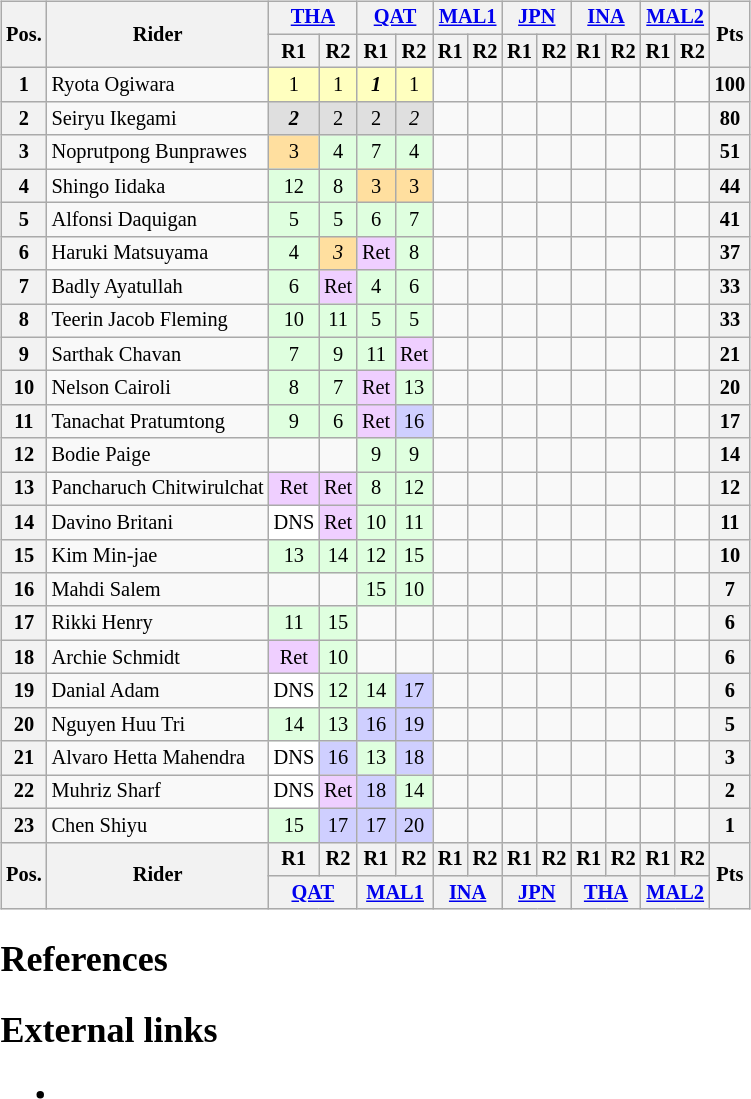<table>
<tr>
<td><br><table class="wikitable" style="font-size:85%; text-align:center;">
<tr valign="top">
<th rowspan="2" valign="middle">Pos.</th>
<th rowspan="2" valign="middle">Rider</th>
<th colspan="2"><a href='#'>THA</a><br></th>
<th colspan="2"><a href='#'>QAT</a><br></th>
<th colspan="2"><a href='#'>MAL1</a><br></th>
<th colspan="2"><a href='#'>JPN</a><br></th>
<th colspan="2"><a href='#'>INA</a><br></th>
<th colspan="2"><a href='#'>MAL2</a><br></th>
<th rowspan="2" valign="middle">Pts</th>
</tr>
<tr>
<th>R1</th>
<th>R2</th>
<th>R1</th>
<th>R2</th>
<th>R1</th>
<th>R2</th>
<th>R1</th>
<th>R2</th>
<th>R1</th>
<th>R2</th>
<th>R1</th>
<th>R2</th>
</tr>
<tr>
<th>1</th>
<td align="left"> Ryota Ogiwara</td>
<td style="background:#FFFFBF;">1</td>
<td style="background:#FFFFBF;">1</td>
<td style="background:#FFFFBF;"><strong><em>1</em></strong></td>
<td style="background:#FFFFBF;">1</td>
<td></td>
<td></td>
<td></td>
<td></td>
<td></td>
<td></td>
<td></td>
<td></td>
<th>100</th>
</tr>
<tr>
<th>2</th>
<td align="left"> Seiryu Ikegami</td>
<td style="background:#DFDFDF;"><strong><em>2</em></strong></td>
<td style="background:#DFDFDF;">2</td>
<td style="background:#DFDFDF;">2</td>
<td style="background:#DFDFDF;"><em>2</em></td>
<td></td>
<td></td>
<td></td>
<td></td>
<td></td>
<td></td>
<td></td>
<td></td>
<th>80</th>
</tr>
<tr>
<th>3</th>
<td align="left"> Noprutpong Bunprawes</td>
<td style="background:#FFDF9F;">3</td>
<td style="background:#DFFFDF;">4</td>
<td style="background:#DFFFDF;">7</td>
<td style="background:#DFFFDF;">4</td>
<td></td>
<td></td>
<td></td>
<td></td>
<td></td>
<td></td>
<td></td>
<td></td>
<th>51</th>
</tr>
<tr>
<th>4</th>
<td align="left"> Shingo Iidaka</td>
<td style="background:#DFFFDF;">12</td>
<td style="background:#DFFFDF;">8</td>
<td style="background:#FFDF9F;">3</td>
<td style="background:#FFDF9F;">3</td>
<td></td>
<td></td>
<td></td>
<td></td>
<td></td>
<td></td>
<td></td>
<td></td>
<th>44</th>
</tr>
<tr>
<th>5</th>
<td align="left"> Alfonsi Daquigan</td>
<td style="background:#DFFFDF;">5</td>
<td style="background:#DFFFDF;">5</td>
<td style="background:#DFFFDF;">6</td>
<td style="background:#DFFFDF;">7</td>
<td></td>
<td></td>
<td></td>
<td></td>
<td></td>
<td></td>
<td></td>
<td></td>
<th>41</th>
</tr>
<tr>
<th>6</th>
<td align="left"> Haruki Matsuyama</td>
<td style="background:#DFFFDF;">4</td>
<td style="background:#FFDF9F;"><em>3</em></td>
<td style="background:#EFCFFF;">Ret</td>
<td style="background:#DFFFDF;">8</td>
<td></td>
<td></td>
<td></td>
<td></td>
<td></td>
<td></td>
<td></td>
<td></td>
<th>37</th>
</tr>
<tr>
<th>7</th>
<td align="left"> Badly Ayatullah</td>
<td style="background:#DFFFDF;">6</td>
<td style="background:#EFCFFF;">Ret</td>
<td style="background:#DFFFDF;">4</td>
<td style="background:#DFFFDF;">6</td>
<td></td>
<td></td>
<td></td>
<td></td>
<td></td>
<td></td>
<td></td>
<td></td>
<th>33</th>
</tr>
<tr>
<th>8</th>
<td align="left"> Teerin Jacob Fleming</td>
<td style="background:#DFFFDF;">10</td>
<td style="background:#DFFFDF;">11</td>
<td style="background:#DFFFDF;">5</td>
<td style="background:#DFFFDF;">5</td>
<td></td>
<td></td>
<td></td>
<td></td>
<td></td>
<td></td>
<td></td>
<td></td>
<th>33</th>
</tr>
<tr>
<th>9</th>
<td align="left"> Sarthak Chavan</td>
<td style="background:#DFFFDF;">7</td>
<td style="background:#DFFFDF;">9</td>
<td style="background:#DFFFDF;">11</td>
<td style="background:#EFCFFF;">Ret</td>
<td></td>
<td></td>
<td></td>
<td></td>
<td></td>
<td></td>
<td></td>
<td></td>
<th>21</th>
</tr>
<tr>
<th>10</th>
<td align="left"> Nelson Cairoli</td>
<td style="background:#DFFFDF;">8</td>
<td style="background:#DFFFDF;">7</td>
<td style="background:#EFCFFF;">Ret</td>
<td style="background:#DFFFDF;">13</td>
<td></td>
<td></td>
<td></td>
<td></td>
<td></td>
<td></td>
<td></td>
<td></td>
<th>20</th>
</tr>
<tr>
<th>11</th>
<td align="left"> Tanachat Pratumtong</td>
<td style="background:#DFFFDF;">9</td>
<td style="background:#DFFFDF;">6</td>
<td style="background:#EFCFFF;">Ret</td>
<td style="background:#CFCFFF;">16</td>
<td></td>
<td></td>
<td></td>
<td></td>
<td></td>
<td></td>
<td></td>
<td></td>
<th>17</th>
</tr>
<tr>
<th>12</th>
<td align="left"> Bodie Paige</td>
<td></td>
<td></td>
<td style="background:#DFFFDF;">9</td>
<td style="background:#DFFFDF;">9</td>
<td></td>
<td></td>
<td></td>
<td></td>
<td></td>
<td></td>
<td></td>
<td></td>
<th>14</th>
</tr>
<tr>
<th>13</th>
<td align="left" nowrap> Pancharuch Chitwirulchat</td>
<td style="background:#EFCFFF;">Ret</td>
<td style="background:#EFCFFF;">Ret</td>
<td style="background:#DFFFDF;">8</td>
<td style="background:#DFFFDF;">12</td>
<td></td>
<td></td>
<td></td>
<td></td>
<td></td>
<td></td>
<td></td>
<td></td>
<th>12</th>
</tr>
<tr>
<th>14</th>
<td align="left"> Davino Britani</td>
<td style="background:#FFFFFF;">DNS</td>
<td style="background:#EFCFFF;">Ret</td>
<td style="background:#DFFFDF;">10</td>
<td style="background:#DFFFDF;">11</td>
<td></td>
<td></td>
<td></td>
<td></td>
<td></td>
<td></td>
<td></td>
<td></td>
<th>11</th>
</tr>
<tr>
<th>15</th>
<td align="left"> Kim Min-jae</td>
<td style="background:#DFFFDF;">13</td>
<td style="background:#DFFFDF;">14</td>
<td style="background:#DFFFDF;">12</td>
<td style="background:#DFFFDF;">15</td>
<td></td>
<td></td>
<td></td>
<td></td>
<td></td>
<td></td>
<td></td>
<td></td>
<th>10</th>
</tr>
<tr>
<th>16</th>
<td align="left"> Mahdi Salem</td>
<td></td>
<td></td>
<td style="background:#DFFFDF;">15</td>
<td style="background:#DFFFDF;">10</td>
<td></td>
<td></td>
<td></td>
<td></td>
<td></td>
<td></td>
<td></td>
<td></td>
<th>7</th>
</tr>
<tr>
<th>17</th>
<td align="left"> Rikki Henry</td>
<td style="background:#DFFFDF;">11</td>
<td style="background:#DFFFDF;">15</td>
<td></td>
<td></td>
<td></td>
<td></td>
<td></td>
<td></td>
<td></td>
<td></td>
<td></td>
<td></td>
<th>6</th>
</tr>
<tr>
<th>18</th>
<td align="left"> Archie Schmidt</td>
<td style="background:#EFCFFF;">Ret</td>
<td style="background:#DFFFDF;">10</td>
<td></td>
<td></td>
<td></td>
<td></td>
<td></td>
<td></td>
<td></td>
<td></td>
<td></td>
<td></td>
<th>6</th>
</tr>
<tr>
<th>19</th>
<td align="left"> Danial Adam</td>
<td style="background:#FFFFFF;">DNS</td>
<td style="background:#DFFFDF;">12</td>
<td style="background:#DFFFDF;">14</td>
<td style="background:#CFCFFF;">17</td>
<td></td>
<td></td>
<td></td>
<td></td>
<td></td>
<td></td>
<td></td>
<td></td>
<th>6</th>
</tr>
<tr>
<th>20</th>
<td align="left"> Nguyen Huu Tri</td>
<td style="background:#DFFFDF;">14</td>
<td style="background:#DFFFDF;">13</td>
<td style="background:#CFCFFF;">16</td>
<td style="background:#CFCFFF;">19</td>
<td></td>
<td></td>
<td></td>
<td></td>
<td></td>
<td></td>
<td></td>
<td></td>
<th>5</th>
</tr>
<tr>
<th>21</th>
<td align="left"> Alvaro Hetta Mahendra</td>
<td style="background:#FFFFFF;">DNS</td>
<td style="background:#CFCFFF;">16</td>
<td style="background:#DFFFDF;">13</td>
<td style="background:#CFCFFF;">18</td>
<td></td>
<td></td>
<td></td>
<td></td>
<td></td>
<td></td>
<td></td>
<td></td>
<th>3</th>
</tr>
<tr>
<th>22</th>
<td align="left"> Muhriz Sharf</td>
<td style="background:#FFFFFF;">DNS</td>
<td style="background:#EFCFFF;">Ret</td>
<td style="background:#CFCFFF;">18</td>
<td style="background:#DFFFDF;">14</td>
<td></td>
<td></td>
<td></td>
<td></td>
<td></td>
<td></td>
<td></td>
<td></td>
<th>2</th>
</tr>
<tr>
<th>23</th>
<td align="left"> Chen Shiyu</td>
<td style="background:#DFFFDF;">15</td>
<td style="background:#CFCFFF;">17</td>
<td style="background:#CFCFFF;">17</td>
<td style="background:#CFCFFF;">20</td>
<td></td>
<td></td>
<td></td>
<td></td>
<td></td>
<td></td>
<td></td>
<td></td>
<th>1</th>
</tr>
<tr>
<th rowspan="2">Pos.</th>
<th rowspan="2">Rider</th>
<th>R1</th>
<th>R2</th>
<th>R1</th>
<th>R2</th>
<th>R1</th>
<th>R2</th>
<th>R1</th>
<th>R2</th>
<th>R1</th>
<th>R2</th>
<th>R1</th>
<th>R2</th>
<th rowspan="2">Pts</th>
</tr>
<tr>
<th colspan="2"><a href='#'>QAT</a><br></th>
<th colspan="2"><a href='#'>MAL1</a><br></th>
<th colspan="2"><a href='#'>INA</a><br></th>
<th colspan="2"><a href='#'>JPN</a><br></th>
<th colspan="2"><a href='#'>THA</a><br></th>
<th colspan="2"><a href='#'>MAL2</a><br></th>
</tr>
</table>
<h2>References</h2><h2>External links</h2><ul><li></li></ul></td>
</tr>
</table>
